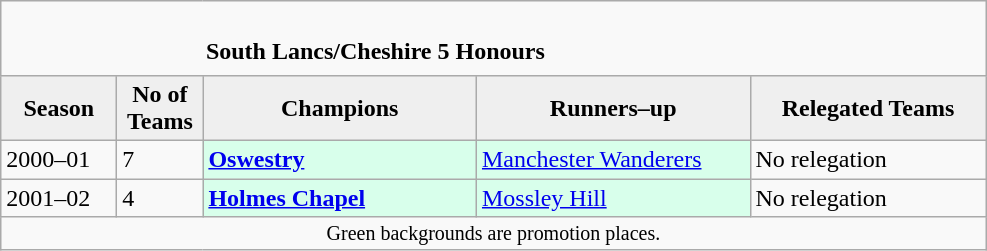<table class="wikitable" style="text-align: left;">
<tr>
<td colspan="11" cellpadding="0" cellspacing="0"><br><table border="0" style="width:100%;" cellpadding="0" cellspacing="0">
<tr>
<td style="width:20%; border:0;"></td>
<td style="border:0;"><strong>South Lancs/Cheshire 5 Honours</strong></td>
<td style="width:20%; border:0;"></td>
</tr>
</table>
</td>
</tr>
<tr>
<th style="background:#efefef; width:70px;">Season</th>
<th style="background:#efefef; width:50px;">No of Teams</th>
<th style="background:#efefef; width:175px;">Champions</th>
<th style="background:#efefef; width:175px;">Runners–up</th>
<th style="background:#efefef; width:150px;">Relegated Teams</th>
</tr>
<tr align=left>
<td>2000–01</td>
<td>7</td>
<td style="background:#d8ffeb;"><strong><a href='#'>Oswestry</a></strong></td>
<td style="background:#d8ffeb;"><a href='#'>Manchester Wanderers</a></td>
<td>No relegation</td>
</tr>
<tr>
<td>2001–02</td>
<td>4</td>
<td style="background:#d8ffeb;"><strong><a href='#'>Holmes Chapel</a></strong></td>
<td style="background:#d8ffeb;"><a href='#'>Mossley Hill</a></td>
<td>No relegation</td>
</tr>
<tr>
<td colspan="15"  style="border:0; font-size:smaller; text-align:center;">Green backgrounds are promotion places.</td>
</tr>
</table>
